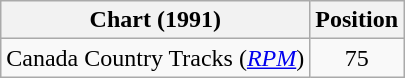<table class="wikitable sortable">
<tr>
<th scope="col">Chart (1991)</th>
<th scope="col">Position</th>
</tr>
<tr>
<td>Canada Country Tracks (<em><a href='#'>RPM</a></em>)</td>
<td align="center">75</td>
</tr>
</table>
